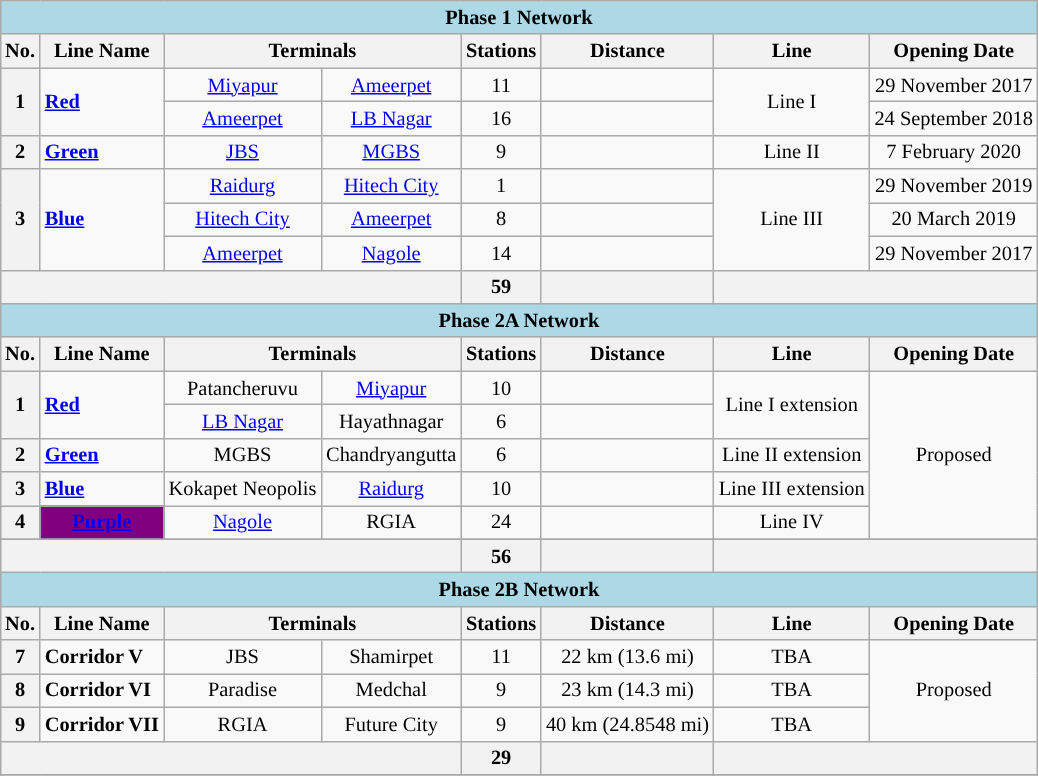<table class="wikitable sortable" style="font-size:85%;margin:auto">
<tr>
<th colspan="8" style="background:#ADD8E6;">Phase 1 Network</th>
</tr>
<tr>
<th>No.</th>
<th>Line Name</th>
<th colspan="2">Terminals</th>
<th>Stations</th>
<th>Distance</th>
<th>Line</th>
<th>Opening Date</th>
</tr>
<tr>
<th rowspan="2">1</th>
<td rowspan="2" style="background:#"><a href='#'><span><strong>Red</strong></span></a></td>
<td style="text-align:center;"><a href='#'>Miyapur</a></td>
<td style="text-align:center;"><a href='#'>Ameerpet</a></td>
<td style="text-align:center;">11</td>
<td style="text-align:center;"></td>
<td style="text-align:center;" rowspan="2">Line I</td>
<td style="text-align:center;">29 November 2017</td>
</tr>
<tr>
<td style="text-align:center;"><a href='#'>Ameerpet</a></td>
<td style="text-align:center;"><a href='#'>LB Nagar</a></td>
<td style="text-align:center;">16</td>
<td style="text-align:center;"></td>
<td style="text-align:center;">24 September 2018</td>
</tr>
<tr>
<th>2</th>
<td style="background:#"><a href='#'><span><strong>Green</strong></span></a></td>
<td style="text-align:center;"><a href='#'>JBS</a></td>
<td style="text-align:center;"><a href='#'>MGBS</a></td>
<td style="text-align:center;">9</td>
<td style="text-align:center;"></td>
<td style="text-align:center;">Line II</td>
<td style="text-align:center;">7 February 2020</td>
</tr>
<tr>
<th rowspan="3">3</th>
<td rowspan="3" style="background:#"><a href='#'><span><strong>Blue</strong></span></a></td>
<td style="text-align:center;"><a href='#'>Raidurg</a></td>
<td style="text-align:center;"><a href='#'>Hitech City</a></td>
<td style="text-align:center;">1</td>
<td style="text-align:center;"></td>
<td style="text-align:center;" rowspan="3">Line III</td>
<td style="text-align:center;">29 November 2019</td>
</tr>
<tr>
<td style="text-align:center;"><a href='#'>Hitech City</a></td>
<td style="text-align:center;"><a href='#'>Ameerpet</a></td>
<td style="text-align:center;">8</td>
<td style="text-align:center;"></td>
<td style="text-align:center;">20 March 2019</td>
</tr>
<tr>
<td style="text-align:center;"><a href='#'>Ameerpet</a></td>
<td style="text-align:center;"><a href='#'>Nagole</a></td>
<td style="text-align:center;">14</td>
<td style="text-align:center;"></td>
<td style="text-align:center;">29 November 2017</td>
</tr>
<tr>
<th colspan="4"></th>
<th>59</th>
<th></th>
<th colspan="2"></th>
</tr>
<tr>
<th colspan="8" style="background:#ADD8E6;">Phase 2A Network</th>
</tr>
<tr>
<th>No.</th>
<th>Line Name</th>
<th colspan="2">Terminals</th>
<th>Stations</th>
<th>Distance</th>
<th>Line</th>
<th>Opening Date</th>
</tr>
<tr>
<th rowspan="2">1</th>
<td rowspan="2" style="background:#"><a href='#'><span><strong>Red</strong></span></a></td>
<td style="text-align:center;">Patancheruvu</td>
<td style="text-align:center;"><a href='#'>Miyapur</a></td>
<td style="text-align:center;">10</td>
<td style="text-align:center;"></td>
<td style="text-align:center;" rowspan="2">Line I extension</td>
<td style="text-align:center;" rowspan="5">Proposed</td>
</tr>
<tr>
<td style="text-align:center;"><a href='#'>LB Nagar</a></td>
<td style="text-align:center;">Hayathnagar</td>
<td style="text-align:center;">6</td>
<td style="text-align:center;"></td>
</tr>
<tr>
<th>2</th>
<td rowspan="1" style="background:#"><a href='#'><span><strong>Green</strong></span></a></td>
<td style="text-align:center;">MGBS</td>
<td style="text-align:center;">Chandryangutta</td>
<td style="text-align:center;">6</td>
<td style="text-align:center;"></td>
<td style="text-align:center;">Line II extension</td>
</tr>
<tr>
<th>3</th>
<td style="background:#"><a href='#'><span><strong>Blue</strong></span></a></td>
<td style="text-align:center;">Kokapet Neopolis</td>
<td style="text-align:center;"><a href='#'>Raidurg</a></td>
<td style="text-align:center;">10</td>
<td style="text-align:center;"></td>
<td style="text-align:center;">Line III extension</td>
</tr>
<tr>
<th>4</th>
<td align="center" style="background:#800080;"><span><a href='#'><span><strong>Purple</strong></span></a></span></td>
<td style="text-align:center;"><a href='#'>Nagole</a></td>
<td style="text-align:center;">RGIA</td>
<td style="text-align:center;">24</td>
<td style="text-align:center;"></td>
<td style="text-align:center;">Line IV</td>
</tr>
<tr>
</tr>
<tr>
<th colspan="4"></th>
<th>56</th>
<th></th>
<th colspan="2"></th>
</tr>
<tr>
<th colspan="8" style="background:#ADD8E6;">Phase 2B Network</th>
</tr>
<tr>
<th>No.</th>
<th>Line Name</th>
<th colspan="2">Terminals</th>
<th>Stations</th>
<th>Distance</th>
<th>Line</th>
<th>Opening Date</th>
</tr>
<tr>
<th>7</th>
<td><strong>Corridor V</strong></td>
<td style="text-align:center;">JBS</td>
<td style="text-align:center;">Shamirpet</td>
<td style="text-align:center;">11</td>
<td style="text-align:center;">22 km (13.6 mi)</td>
<td style="text-align:center;">TBA</td>
<td rowspan="3" style="text-align:center;">Proposed</td>
</tr>
<tr>
<th>8</th>
<td><strong>Corridor VI</strong></td>
<td style="text-align:center;">Paradise</td>
<td style="text-align:center;">Medchal</td>
<td style="text-align:center;">9</td>
<td style="text-align:center;">23 km (14.3 mi)</td>
<td style="text-align:center;">TBA</td>
</tr>
<tr>
<th>9</th>
<td><strong>Corridor VII</strong></td>
<td style="text-align:center;">RGIA</td>
<td style="text-align:center;">Future City</td>
<td style="text-align:center;">9</td>
<td style="text-align:center;">40 km (24.8548 mi)</td>
<td style="text-align:center;">TBA</td>
</tr>
<tr>
<th colspan="4"></th>
<th>29</th>
<th></th>
<th colspan="2"></th>
</tr>
<tr>
</tr>
</table>
